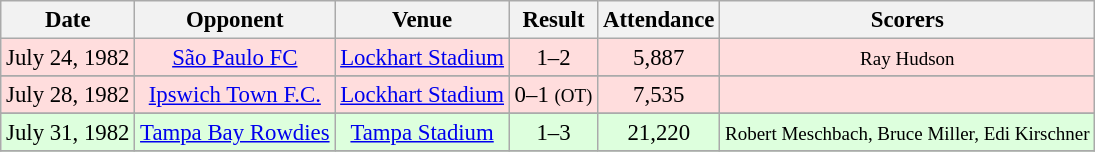<table class="wikitable" style="font-size:95%; text-align:center">
<tr>
<th>Date</th>
<th>Opponent</th>
<th>Venue</th>
<th>Result</th>
<th>Attendance</th>
<th>Scorers</th>
</tr>
<tr bgcolor="#ffdddd">
<td>July 24, 1982</td>
<td><a href='#'>São Paulo FC</a></td>
<td><a href='#'>Lockhart Stadium</a></td>
<td>1–2</td>
<td>5,887</td>
<td><small>Ray Hudson</small></td>
</tr>
<tr>
</tr>
<tr bgcolor="#ffdddd">
<td>July 28, 1982</td>
<td><a href='#'>Ipswich Town F.C.</a></td>
<td><a href='#'>Lockhart Stadium</a></td>
<td>0–1 <small>(OT)</small></td>
<td>7,535</td>
<td></td>
</tr>
<tr>
</tr>
<tr bgcolor="#ddffdd">
<td>July 31, 1982</td>
<td><a href='#'>Tampa Bay Rowdies</a></td>
<td><a href='#'>Tampa Stadium</a></td>
<td>1–3</td>
<td>21,220</td>
<td><small>Robert Meschbach, Bruce Miller, Edi Kirschner </small></td>
</tr>
<tr>
</tr>
</table>
